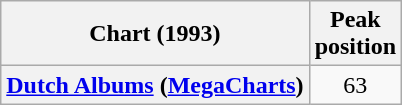<table class="wikitable sortable plainrowheaders" style="text-align:center">
<tr>
<th scope="col">Chart (1993)</th>
<th scope="col">Peak<br>position</th>
</tr>
<tr>
<th scope="row"><a href='#'>Dutch Albums</a> (<a href='#'>MegaCharts</a>)</th>
<td>63</td>
</tr>
</table>
